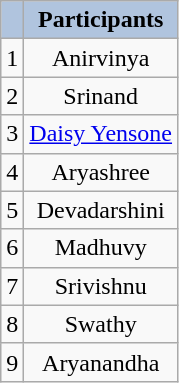<table class="wikitable plainrowheaders" style="text-align:center;">
<tr>
<th scope="col" style="background:LightSteelBlue;"></th>
<th scope="col" style="background:LightSteelBlue;">Participants</th>
</tr>
<tr>
<td scope="row">1</td>
<td>Anirvinya</td>
</tr>
<tr>
<td scope="row">2</td>
<td>Srinand</td>
</tr>
<tr>
<td scope="row">3</td>
<td><a href='#'>Daisy Yensone</a></td>
</tr>
<tr>
<td scope="row">4</td>
<td>Aryashree</td>
</tr>
<tr>
<td scope="row">5</td>
<td>Devadarshini</td>
</tr>
<tr>
<td scope="row">6</td>
<td>Madhuvy</td>
</tr>
<tr>
<td scope="row">7</td>
<td>Srivishnu</td>
</tr>
<tr>
<td scope="row">8</td>
<td>Swathy</td>
</tr>
<tr>
<td scope="row">9</td>
<td>Aryanandha</td>
</tr>
</table>
